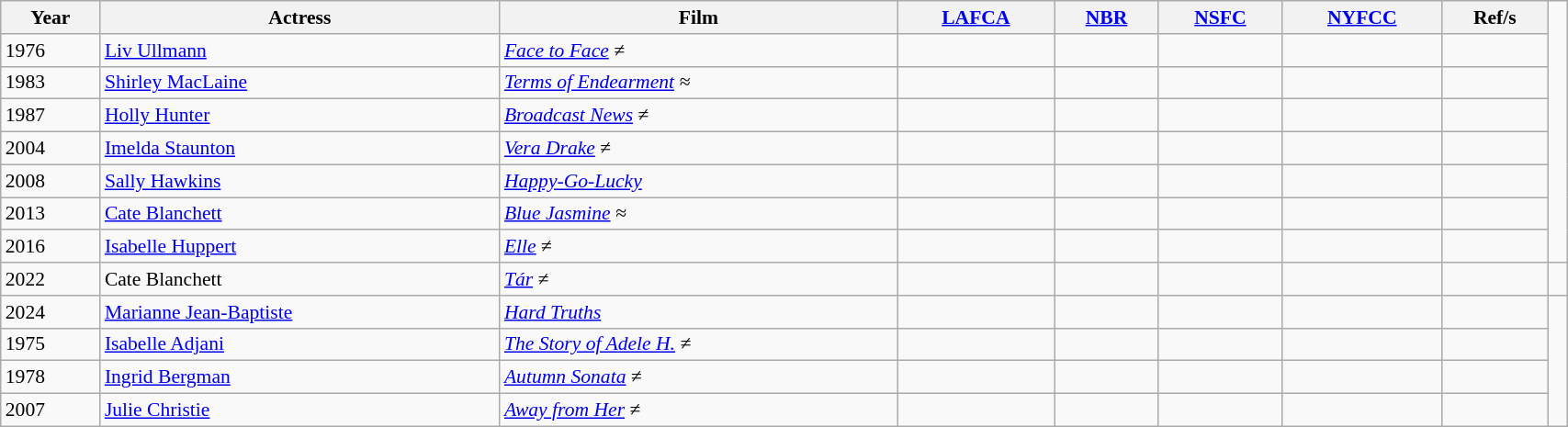<table class="wikitable sortable" style="width:90%; font-size:90%; white-space:nowrap;">
<tr>
<th>Year</th>
<th>Actress</th>
<th>Film</th>
<th><a href='#'>LAFCA</a></th>
<th><a href='#'>NBR</a></th>
<th><a href='#'>NSFC</a></th>
<th><a href='#'>NYFCC</a></th>
<th>Ref/s</th>
</tr>
<tr>
<td>1976</td>
<td><a href='#'>Liv Ullmann</a></td>
<td><em><a href='#'>Face to Face</a> ≠</em></td>
<td></td>
<td></td>
<td></td>
<td></td>
<td></td>
</tr>
<tr>
<td>1983</td>
<td><a href='#'>Shirley MacLaine</a></td>
<td><em><a href='#'>Terms of Endearment</a> ≈</em></td>
<td></td>
<td></td>
<td></td>
<td></td>
<td></td>
</tr>
<tr>
<td>1987</td>
<td><a href='#'>Holly Hunter</a></td>
<td><em><a href='#'>Broadcast News</a></em> ≠</td>
<td></td>
<td></td>
<td></td>
<td></td>
<td></td>
</tr>
<tr>
<td>2004</td>
<td><a href='#'>Imelda Staunton</a></td>
<td><em><a href='#'>Vera Drake</a></em> ≠</td>
<td></td>
<td></td>
<td></td>
<td></td>
<td></td>
</tr>
<tr>
<td>2008</td>
<td><a href='#'>Sally Hawkins</a></td>
<td><em><a href='#'>Happy-Go-Lucky</a></em></td>
<td></td>
<td></td>
<td></td>
<td></td>
<td></td>
</tr>
<tr>
<td>2013</td>
<td><a href='#'>Cate Blanchett</a></td>
<td><em><a href='#'>Blue Jasmine</a> ≈</em></td>
<td></td>
<td></td>
<td></td>
<td></td>
<td></td>
</tr>
<tr>
<td>2016</td>
<td><a href='#'>Isabelle Huppert</a></td>
<td><em><a href='#'>Elle</a></em> ≠</td>
<td></td>
<td></td>
<td></td>
<td></td>
<td></td>
</tr>
<tr>
<td>2022</td>
<td>Cate Blanchett</td>
<td><em><a href='#'>Tár</a> ≠</em></td>
<td></td>
<td></td>
<td></td>
<td></td>
<td></td>
<td></td>
</tr>
<tr>
<td>2024</td>
<td><a href='#'>Marianne Jean-Baptiste</a></td>
<td><em><a href='#'>Hard Truths</a></em></td>
<td></td>
<td></td>
<td></td>
<td></td>
<td></td>
</tr>
<tr>
<td>1975</td>
<td><a href='#'>Isabelle Adjani</a></td>
<td><em><a href='#'>The Story of Adele H.</a> ≠</em></td>
<td></td>
<td></td>
<td></td>
<td></td>
<td></td>
</tr>
<tr>
<td>1978</td>
<td><a href='#'>Ingrid Bergman</a></td>
<td><em><a href='#'>Autumn Sonata</a> ≠</em></td>
<td></td>
<td></td>
<td></td>
<td></td>
<td></td>
</tr>
<tr>
<td>2007</td>
<td><a href='#'>Julie Christie</a></td>
<td><em><a href='#'>Away from Her</a></em> ≠</td>
<td></td>
<td></td>
<td></td>
<td></td>
<td></td>
</tr>
</table>
